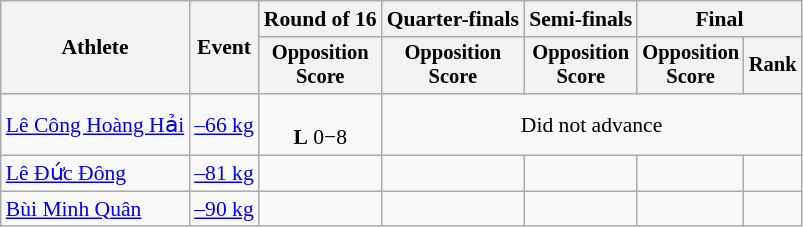<table class=wikitable style=font-size:90%;text-align:center>
<tr>
<th rowspan=2>Athlete</th>
<th rowspan=2>Event</th>
<th>Round of 16</th>
<th>Quarter-finals</th>
<th>Semi-finals</th>
<th colspan=2>Final</th>
</tr>
<tr style=font-size:95%>
<th>Opposition<br>Score</th>
<th>Opposition<br>Score</th>
<th>Opposition<br>Score</th>
<th>Opposition<br>Score</th>
<th>Rank</th>
</tr>
<tr>
<td align="left"><a href='#'>Lê Công Hoàng Hải</a></td>
<td align="left"><a href='#'>–66 kg</a></td>
<td><br><strong>L</strong> 0−8</td>
<td colspan=4>Did not advance</td>
</tr>
<tr>
<td align="left"><a href='#'>Lê Đức Đông</a></td>
<td align="left"><a href='#'>–81 kg</a></td>
<td><br></td>
<td></td>
<td></td>
<td></td>
<td></td>
</tr>
<tr>
<td align="left"><a href='#'>Bùi Minh Quân</a></td>
<td align="left"><a href='#'>–90 kg</a></td>
<td></td>
<td><br></td>
<td></td>
<td></td>
<td></td>
</tr>
</table>
